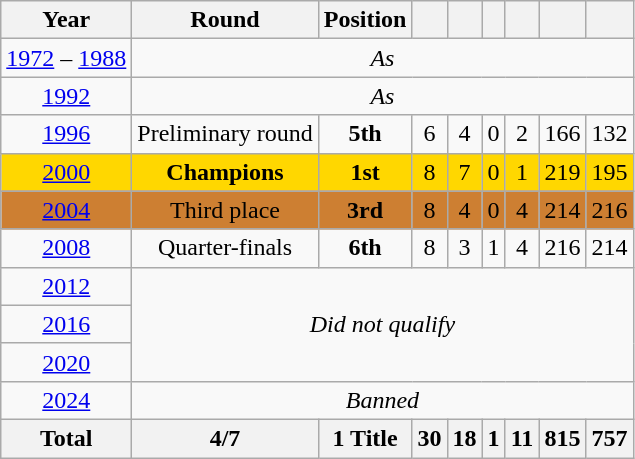<table class="wikitable" style="text-align: center;">
<tr>
<th>Year</th>
<th>Round</th>
<th>Position</th>
<th></th>
<th></th>
<th></th>
<th></th>
<th></th>
<th></th>
</tr>
<tr>
<td><a href='#'>1972</a> – <a href='#'>1988</a></td>
<td colspan="8"><em>As</em> </td>
</tr>
<tr>
<td> <a href='#'>1992</a></td>
<td colspan="8"><em>As</em> </td>
</tr>
<tr>
<td> <a href='#'>1996</a></td>
<td>Preliminary round</td>
<td><strong>5th</strong></td>
<td>6</td>
<td>4</td>
<td>0</td>
<td>2</td>
<td>166</td>
<td>132</td>
</tr>
<tr bgcolor=gold>
<td> <a href='#'>2000</a></td>
<td><strong>Champions</strong></td>
<td><strong>1st</strong></td>
<td>8</td>
<td>7</td>
<td>0</td>
<td>1</td>
<td>219</td>
<td>195</td>
</tr>
<tr bgcolor=CD7F32>
<td> <a href='#'>2004</a></td>
<td>Third place</td>
<td><strong>3rd</strong></td>
<td>8</td>
<td>4</td>
<td>0</td>
<td>4</td>
<td>214</td>
<td>216</td>
</tr>
<tr>
<td> <a href='#'>2008</a></td>
<td>Quarter-finals</td>
<td><strong>6th</strong></td>
<td>8</td>
<td>3</td>
<td>1</td>
<td>4</td>
<td>216</td>
<td>214</td>
</tr>
<tr>
<td> <a href='#'>2012</a></td>
<td colspan=8 rowspan=3><em>Did not qualify</em></td>
</tr>
<tr>
<td> <a href='#'>2016</a></td>
</tr>
<tr>
<td> <a href='#'>2020</a></td>
</tr>
<tr>
<td> <a href='#'>2024</a></td>
<td colspan=8><em>Banned</em></td>
</tr>
<tr>
<th>Total</th>
<th>4/7</th>
<th>1 Title</th>
<th>30</th>
<th>18</th>
<th>1</th>
<th>11</th>
<th>815</th>
<th>757</th>
</tr>
</table>
